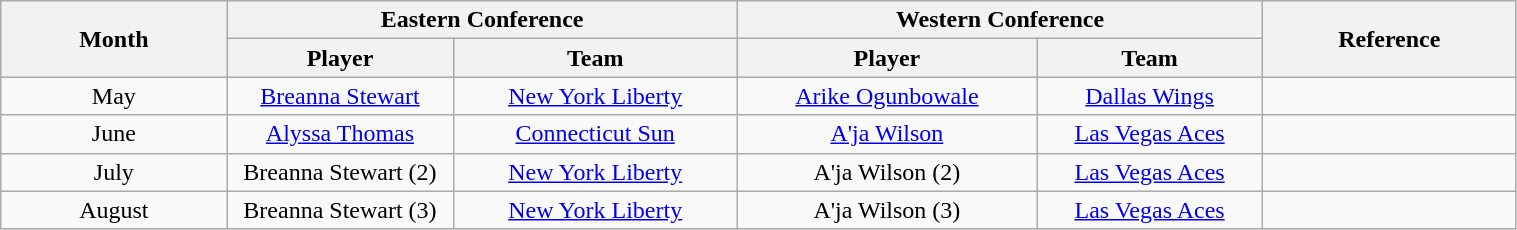<table class="wikitable" style="width: 80%; text-align:center;">
<tr>
<th rowspan=2 width=60>Month</th>
<th colspan=2 width=120>Eastern Conference</th>
<th colspan=2 width=120>Western Conference</th>
<th rowspan=2 width=50>Reference</th>
</tr>
<tr>
<th width=60>Player</th>
<th width=60>Team</th>
<th width=60>Player</th>
<th width=60>Team</th>
</tr>
<tr>
<td>May</td>
<td><a href='#'>Breanna Stewart</a></td>
<td><a href='#'>New York Liberty</a></td>
<td><a href='#'>Arike Ogunbowale</a></td>
<td><a href='#'>Dallas Wings</a></td>
<td></td>
</tr>
<tr>
<td>June</td>
<td><a href='#'>Alyssa Thomas</a></td>
<td><a href='#'>Connecticut Sun</a></td>
<td><a href='#'>A'ja Wilson</a></td>
<td><a href='#'>Las Vegas Aces</a></td>
<td></td>
</tr>
<tr>
<td>July</td>
<td>Breanna Stewart (2)</td>
<td><a href='#'>New York Liberty</a></td>
<td>A'ja Wilson (2)</td>
<td><a href='#'>Las Vegas Aces</a></td>
<td></td>
</tr>
<tr>
<td>August</td>
<td>Breanna Stewart (3)</td>
<td><a href='#'>New York Liberty</a></td>
<td>A'ja Wilson (3)</td>
<td><a href='#'>Las Vegas Aces</a></td>
<td></td>
</tr>
</table>
